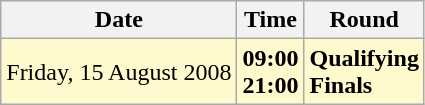<table class="wikitable">
<tr>
<th>Date</th>
<th>Time</th>
<th>Round</th>
</tr>
<tr style=background:lemonchiffon>
<td>Friday, 15 August 2008</td>
<td><strong>09:00<br>21:00</strong></td>
<td><strong>Qualifying<br>Finals</strong></td>
</tr>
</table>
